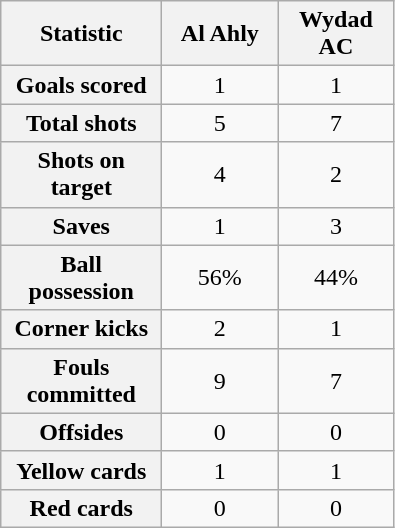<table class="wikitable plainrowheaders" style="text-align:center">
<tr>
<th scope="col" style="width:100px">Statistic</th>
<th scope="col" style="width:70px">Al Ahly</th>
<th scope="col" style="width:70px">Wydad AC</th>
</tr>
<tr>
<th scope=row>Goals scored</th>
<td>1</td>
<td>1</td>
</tr>
<tr>
<th scope=row>Total shots</th>
<td>5</td>
<td>7</td>
</tr>
<tr>
<th scope=row>Shots on target</th>
<td>4</td>
<td>2</td>
</tr>
<tr>
<th scope=row>Saves</th>
<td>1</td>
<td>3</td>
</tr>
<tr>
<th scope=row>Ball possession</th>
<td>56%</td>
<td>44%</td>
</tr>
<tr>
<th scope=row>Corner kicks</th>
<td>2</td>
<td>1</td>
</tr>
<tr>
<th scope=row>Fouls committed</th>
<td>9</td>
<td>7</td>
</tr>
<tr>
<th scope=row>Offsides</th>
<td>0</td>
<td>0</td>
</tr>
<tr>
<th scope=row>Yellow cards</th>
<td>1</td>
<td>1</td>
</tr>
<tr>
<th scope=row>Red cards</th>
<td>0</td>
<td>0</td>
</tr>
</table>
